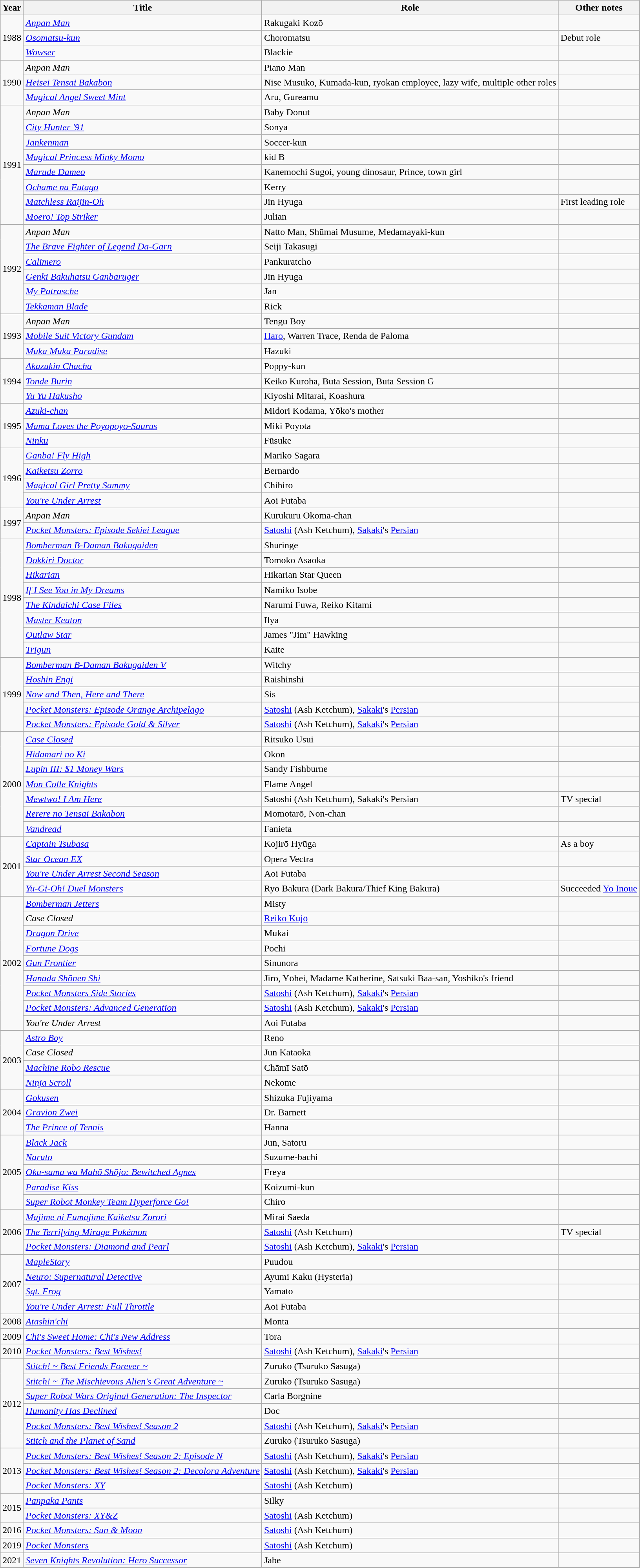<table class="wikitable">
<tr>
<th>Year</th>
<th>Title</th>
<th>Role</th>
<th>Other notes</th>
</tr>
<tr>
<td rowspan="3">1988</td>
<td><em><a href='#'>Anpan Man</a></em></td>
<td>Rakugaki Kozō</td>
<td></td>
</tr>
<tr>
<td><em><a href='#'>Osomatsu-kun</a></em></td>
<td>Choromatsu</td>
<td>Debut role</td>
</tr>
<tr>
<td><em><a href='#'>Wowser</a></em></td>
<td>Blackie</td>
<td></td>
</tr>
<tr>
<td rowspan="3">1990</td>
<td><em>Anpan Man</em></td>
<td>Piano Man</td>
<td></td>
</tr>
<tr>
<td><em><a href='#'>Heisei Tensai Bakabon</a></em></td>
<td>Nise Musuko, Kumada-kun, ryokan employee, lazy wife, multiple other roles</td>
<td></td>
</tr>
<tr>
<td><em><a href='#'>Magical Angel Sweet Mint</a></em></td>
<td>Aru, Gureamu</td>
<td></td>
</tr>
<tr>
<td rowspan="8">1991</td>
<td><em>Anpan Man</em></td>
<td>Baby Donut</td>
<td></td>
</tr>
<tr>
<td><em><a href='#'>City Hunter '91</a></em></td>
<td>Sonya</td>
<td></td>
</tr>
<tr>
<td><em><a href='#'>Jankenman</a></em></td>
<td>Soccer-kun</td>
<td></td>
</tr>
<tr>
<td><em><a href='#'>Magical Princess Minky Momo</a></em></td>
<td>kid B</td>
<td></td>
</tr>
<tr>
<td><em><a href='#'>Marude Dameo</a></em></td>
<td>Kanemochi Sugoi, young dinosaur, Prince, town girl</td>
<td></td>
</tr>
<tr>
<td><em><a href='#'>Ochame na Futago</a></em></td>
<td>Kerry</td>
<td></td>
</tr>
<tr>
<td><em><a href='#'>Matchless Raijin-Oh</a></em></td>
<td>Jin Hyuga</td>
<td>First leading role</td>
</tr>
<tr>
<td><em><a href='#'>Moero! Top Striker</a></em></td>
<td>Julian</td>
<td></td>
</tr>
<tr>
<td rowspan="6">1992</td>
<td><em>Anpan Man</em></td>
<td>Natto Man, Shūmai Musume, Medamayaki-kun</td>
<td></td>
</tr>
<tr>
<td><em><a href='#'>The Brave Fighter of Legend Da-Garn</a></em></td>
<td>Seiji Takasugi</td>
<td></td>
</tr>
<tr>
<td><em><a href='#'>Calimero</a></em></td>
<td>Pankuratcho</td>
<td></td>
</tr>
<tr>
<td><em><a href='#'>Genki Bakuhatsu Ganbaruger</a></em></td>
<td>Jin Hyuga</td>
<td></td>
</tr>
<tr>
<td><em><a href='#'>My Patrasche</a></em></td>
<td>Jan</td>
<td></td>
</tr>
<tr>
<td><em><a href='#'>Tekkaman Blade</a></em></td>
<td>Rick</td>
<td></td>
</tr>
<tr>
<td rowspan="3">1993</td>
<td><em>Anpan Man</em></td>
<td>Tengu Boy</td>
<td></td>
</tr>
<tr>
<td><em><a href='#'>Mobile Suit Victory Gundam</a></em></td>
<td><a href='#'>Haro</a>, Warren Trace, Renda de Paloma</td>
<td></td>
</tr>
<tr>
<td><em><a href='#'>Muka Muka Paradise</a></em></td>
<td>Hazuki</td>
<td></td>
</tr>
<tr>
<td rowspan="3">1994</td>
<td><em><a href='#'>Akazukin Chacha</a></em></td>
<td>Poppy-kun</td>
<td></td>
</tr>
<tr>
<td><em><a href='#'>Tonde Burin</a></em></td>
<td>Keiko Kuroha, Buta Session, Buta Session G</td>
<td></td>
</tr>
<tr>
<td><em><a href='#'>Yu Yu Hakusho</a></em></td>
<td>Kiyoshi Mitarai, Koashura</td>
<td></td>
</tr>
<tr>
<td rowspan="3">1995</td>
<td><em><a href='#'>Azuki-chan</a></em></td>
<td>Midori Kodama, Yōko's mother</td>
<td></td>
</tr>
<tr>
<td><em><a href='#'>Mama Loves the Poyopoyo-Saurus</a></em></td>
<td>Miki Poyota</td>
<td></td>
</tr>
<tr>
<td><em><a href='#'>Ninku</a></em></td>
<td>Fūsuke</td>
<td></td>
</tr>
<tr>
<td rowspan="4">1996</td>
<td><em><a href='#'>Ganba! Fly High</a></em></td>
<td>Mariko Sagara</td>
<td></td>
</tr>
<tr>
<td><em><a href='#'>Kaiketsu Zorro</a></em></td>
<td>Bernardo</td>
<td></td>
</tr>
<tr>
<td><em><a href='#'>Magical Girl Pretty Sammy</a></em></td>
<td>Chihiro</td>
<td></td>
</tr>
<tr>
<td><em><a href='#'>You're Under Arrest</a></em></td>
<td>Aoi Futaba</td>
<td></td>
</tr>
<tr>
<td rowspan="2">1997</td>
<td><em>Anpan Man</em></td>
<td>Kurukuru Okoma-chan</td>
<td></td>
</tr>
<tr>
<td><em><a href='#'>Pocket Monsters: Episode Sekiei League</a></em></td>
<td><a href='#'>Satoshi</a> (Ash Ketchum), <a href='#'>Sakaki</a>'s <a href='#'>Persian</a></td>
<td></td>
</tr>
<tr>
<td rowspan="8">1998</td>
<td><em><a href='#'>Bomberman B-Daman Bakugaiden</a></em></td>
<td>Shuringe</td>
<td></td>
</tr>
<tr>
<td><em><a href='#'>Dokkiri Doctor</a></em></td>
<td>Tomoko Asaoka</td>
<td></td>
</tr>
<tr>
<td><em><a href='#'>Hikarian</a></em></td>
<td>Hikarian Star Queen</td>
<td></td>
</tr>
<tr>
<td><em><a href='#'>If I See You in My Dreams</a></em></td>
<td>Namiko Isobe</td>
<td></td>
</tr>
<tr>
<td><em><a href='#'>The Kindaichi Case Files</a></em></td>
<td>Narumi Fuwa, Reiko Kitami</td>
<td></td>
</tr>
<tr>
<td><em><a href='#'>Master Keaton</a></em></td>
<td>Ilya</td>
<td></td>
</tr>
<tr>
<td><em><a href='#'>Outlaw Star</a></em></td>
<td>James "Jim" Hawking</td>
<td></td>
</tr>
<tr>
<td><em><a href='#'>Trigun</a></em></td>
<td>Kaite</td>
<td></td>
</tr>
<tr>
<td rowspan="5">1999</td>
<td><em><a href='#'>Bomberman B-Daman Bakugaiden V</a></em></td>
<td>Witchy</td>
<td></td>
</tr>
<tr>
<td><em><a href='#'>Hoshin Engi</a></em></td>
<td>Raishinshi</td>
<td></td>
</tr>
<tr>
<td><em><a href='#'>Now and Then, Here and There</a></em></td>
<td>Sis</td>
<td></td>
</tr>
<tr>
<td><em><a href='#'>Pocket Monsters: Episode Orange Archipelago</a></em></td>
<td><a href='#'>Satoshi</a> (Ash Ketchum), <a href='#'>Sakaki</a>'s <a href='#'>Persian</a></td>
<td></td>
</tr>
<tr>
<td><em><a href='#'>Pocket Monsters: Episode Gold & Silver</a></em></td>
<td><a href='#'>Satoshi</a> (Ash Ketchum), <a href='#'>Sakaki</a>'s <a href='#'>Persian</a></td>
<td></td>
</tr>
<tr>
<td rowspan="7">2000</td>
<td><em><a href='#'>Case Closed</a></em></td>
<td>Ritsuko Usui</td>
<td></td>
</tr>
<tr>
<td><em><a href='#'>Hidamari no Ki</a></em></td>
<td>Okon</td>
<td></td>
</tr>
<tr>
<td><em><a href='#'>Lupin III: $1 Money Wars</a></em></td>
<td>Sandy Fishburne</td>
<td></td>
</tr>
<tr>
<td><em><a href='#'>Mon Colle Knights</a></em></td>
<td>Flame Angel</td>
<td></td>
</tr>
<tr>
<td><em><a href='#'>Mewtwo! I Am Here</a></em></td>
<td>Satoshi (Ash Ketchum), Sakaki's Persian</td>
<td>TV special</td>
</tr>
<tr>
<td><em><a href='#'>Rerere no Tensai Bakabon</a></em></td>
<td>Momotarō, Non-chan</td>
<td></td>
</tr>
<tr>
<td><em><a href='#'>Vandread</a></em></td>
<td>Fanieta</td>
<td></td>
</tr>
<tr>
<td rowspan="4">2001</td>
<td><em><a href='#'>Captain Tsubasa</a></em></td>
<td>Kojirō Hyūga</td>
<td>As a boy</td>
</tr>
<tr>
<td><em><a href='#'>Star Ocean EX</a></em></td>
<td>Opera Vectra</td>
<td></td>
</tr>
<tr>
<td><em><a href='#'>You're Under Arrest Second Season</a></em></td>
<td>Aoi Futaba</td>
<td></td>
</tr>
<tr>
<td><em><a href='#'>Yu-Gi-Oh! Duel Monsters</a></em></td>
<td>Ryo Bakura (Dark Bakura/Thief King Bakura)</td>
<td>Succeeded <a href='#'>Yo Inoue</a></td>
</tr>
<tr>
<td rowspan="9">2002</td>
<td><em><a href='#'>Bomberman Jetters</a></em></td>
<td>Misty</td>
<td></td>
</tr>
<tr>
<td><em>Case Closed</em></td>
<td><a href='#'>Reiko Kujō</a></td>
<td></td>
</tr>
<tr>
<td><em><a href='#'>Dragon Drive</a></em></td>
<td>Mukai</td>
<td></td>
</tr>
<tr>
<td><em><a href='#'>Fortune Dogs</a></em></td>
<td>Pochi</td>
<td></td>
</tr>
<tr>
<td><em><a href='#'>Gun Frontier</a></em></td>
<td>Sinunora</td>
<td></td>
</tr>
<tr>
<td><em><a href='#'>Hanada Shōnen Shi</a></em></td>
<td>Jiro, Yōhei, Madame Katherine, Satsuki Baa-san, Yoshiko's friend</td>
<td></td>
</tr>
<tr>
<td><em><a href='#'>Pocket Monsters Side Stories</a></em></td>
<td><a href='#'>Satoshi</a> (Ash Ketchum), <a href='#'>Sakaki</a>'s <a href='#'>Persian</a></td>
<td></td>
</tr>
<tr>
<td><em><a href='#'>Pocket Monsters: Advanced Generation</a></em></td>
<td><a href='#'>Satoshi</a> (Ash Ketchum), <a href='#'>Sakaki</a>'s <a href='#'>Persian</a></td>
<td></td>
</tr>
<tr>
<td><em>You're Under Arrest</em></td>
<td>Aoi Futaba</td>
<td></td>
</tr>
<tr>
<td rowspan="4">2003</td>
<td><em><a href='#'>Astro Boy</a></em></td>
<td>Reno</td>
<td></td>
</tr>
<tr>
<td><em>Case Closed</em></td>
<td>Jun Kataoka</td>
<td></td>
</tr>
<tr>
<td><em><a href='#'>Machine Robo Rescue</a></em></td>
<td>Chāmī Satō</td>
<td></td>
</tr>
<tr>
<td><em><a href='#'>Ninja Scroll</a></em></td>
<td>Nekome</td>
<td></td>
</tr>
<tr>
<td rowspan="3">2004</td>
<td><em><a href='#'>Gokusen</a></em></td>
<td>Shizuka Fujiyama</td>
<td></td>
</tr>
<tr>
<td><em><a href='#'>Gravion Zwei</a></em></td>
<td>Dr. Barnett</td>
<td></td>
</tr>
<tr>
<td><em><a href='#'>The Prince of Tennis</a></em></td>
<td>Hanna</td>
<td></td>
</tr>
<tr>
<td rowspan="5">2005</td>
<td><em><a href='#'>Black Jack</a></em></td>
<td>Jun, Satoru</td>
<td></td>
</tr>
<tr>
<td><em><a href='#'>Naruto</a></em></td>
<td>Suzume-bachi</td>
<td></td>
</tr>
<tr>
<td><em><a href='#'>Oku-sama wa Mahō Shōjo: Bewitched Agnes</a></em></td>
<td>Freya</td>
<td></td>
</tr>
<tr>
<td><em><a href='#'>Paradise Kiss</a></em></td>
<td>Koizumi-kun</td>
<td></td>
</tr>
<tr>
<td><em><a href='#'>Super Robot Monkey Team Hyperforce Go!</a></em></td>
<td>Chiro</td>
<td></td>
</tr>
<tr>
<td rowspan="3">2006</td>
<td><em><a href='#'>Majime ni Fumajime Kaiketsu Zorori</a></em></td>
<td>Mirai Saeda</td>
<td></td>
</tr>
<tr>
<td><em><a href='#'>The Terrifying Mirage Pokémon</a></em></td>
<td><a href='#'>Satoshi</a> (Ash Ketchum)</td>
<td>TV special</td>
</tr>
<tr>
<td><em><a href='#'>Pocket Monsters: Diamond and Pearl</a></em></td>
<td><a href='#'>Satoshi</a> (Ash Ketchum), <a href='#'>Sakaki</a>'s <a href='#'>Persian</a></td>
<td></td>
</tr>
<tr>
<td rowspan="4">2007</td>
<td><em><a href='#'>MapleStory</a></em></td>
<td>Puudou</td>
<td></td>
</tr>
<tr>
<td><em><a href='#'>Neuro: Supernatural Detective</a></em></td>
<td>Ayumi Kaku (Hysteria)</td>
<td></td>
</tr>
<tr>
<td><em><a href='#'>Sgt. Frog</a></em></td>
<td>Yamato</td>
<td></td>
</tr>
<tr>
<td><em><a href='#'>You're Under Arrest: Full Throttle</a></em></td>
<td>Aoi Futaba</td>
<td></td>
</tr>
<tr>
<td>2008</td>
<td><em><a href='#'>Atashin'chi</a></em></td>
<td>Monta</td>
<td></td>
</tr>
<tr>
<td>2009</td>
<td><em><a href='#'>Chi's Sweet Home: Chi's New Address</a></em></td>
<td>Tora</td>
<td></td>
</tr>
<tr>
<td>2010</td>
<td><em><a href='#'>Pocket Monsters: Best Wishes!</a></em></td>
<td><a href='#'>Satoshi</a> (Ash Ketchum), <a href='#'>Sakaki</a>'s <a href='#'>Persian</a></td>
<td></td>
</tr>
<tr>
<td rowspan="6">2012</td>
<td><em><a href='#'>Stitch! ~ Best Friends Forever ~</a></em></td>
<td>Zuruko (Tsuruko Sasuga)</td>
<td></td>
</tr>
<tr>
<td><em><a href='#'>Stitch! ~ The Mischievous Alien's Great Adventure ~</a></em></td>
<td>Zuruko (Tsuruko Sasuga)</td>
<td></td>
</tr>
<tr>
<td><em><a href='#'>Super Robot Wars Original Generation: The Inspector</a></em></td>
<td>Carla Borgnine</td>
<td></td>
</tr>
<tr>
<td><em><a href='#'>Humanity Has Declined</a></em></td>
<td>Doc</td>
<td></td>
</tr>
<tr>
<td><em><a href='#'>Pocket Monsters: Best Wishes! Season 2</a></em></td>
<td><a href='#'>Satoshi</a> (Ash Ketchum), <a href='#'>Sakaki</a>'s <a href='#'>Persian</a></td>
<td></td>
</tr>
<tr>
<td><em><a href='#'>Stitch and the Planet of Sand</a></em></td>
<td>Zuruko (Tsuruko Sasuga)</td>
<td></td>
</tr>
<tr>
<td rowspan="3">2013</td>
<td><em><a href='#'>Pocket Monsters: Best Wishes! Season 2: Episode N</a></em></td>
<td><a href='#'>Satoshi</a> (Ash Ketchum), <a href='#'>Sakaki</a>'s <a href='#'>Persian</a></td>
<td></td>
</tr>
<tr>
<td><em><a href='#'>Pocket Monsters: Best Wishes! Season 2: Decolora Adventure</a></em></td>
<td><a href='#'>Satoshi</a> (Ash Ketchum), <a href='#'>Sakaki</a>'s <a href='#'>Persian</a></td>
<td></td>
</tr>
<tr>
<td><em><a href='#'>Pocket Monsters: XY</a></em></td>
<td><a href='#'>Satoshi</a> (Ash Ketchum)</td>
<td></td>
</tr>
<tr>
<td rowspan="2">2015</td>
<td><em><a href='#'>Panpaka Pants</a></em></td>
<td>Silky</td>
<td></td>
</tr>
<tr>
<td><em><a href='#'>Pocket Monsters: XY&Z</a></em></td>
<td><a href='#'>Satoshi</a> (Ash Ketchum)</td>
<td></td>
</tr>
<tr>
<td>2016</td>
<td><em><a href='#'>Pocket Monsters: Sun & Moon</a></em></td>
<td><a href='#'>Satoshi</a> (Ash Ketchum)</td>
<td></td>
</tr>
<tr>
<td>2019</td>
<td><em><a href='#'>Pocket Monsters</a></em></td>
<td><a href='#'>Satoshi</a> (Ash Ketchum)</td>
<td></td>
</tr>
<tr>
<td>2021</td>
<td><em><a href='#'>Seven Knights Revolution: Hero Successor</a></em></td>
<td>Jabe</td>
<td></td>
</tr>
<tr>
</tr>
</table>
